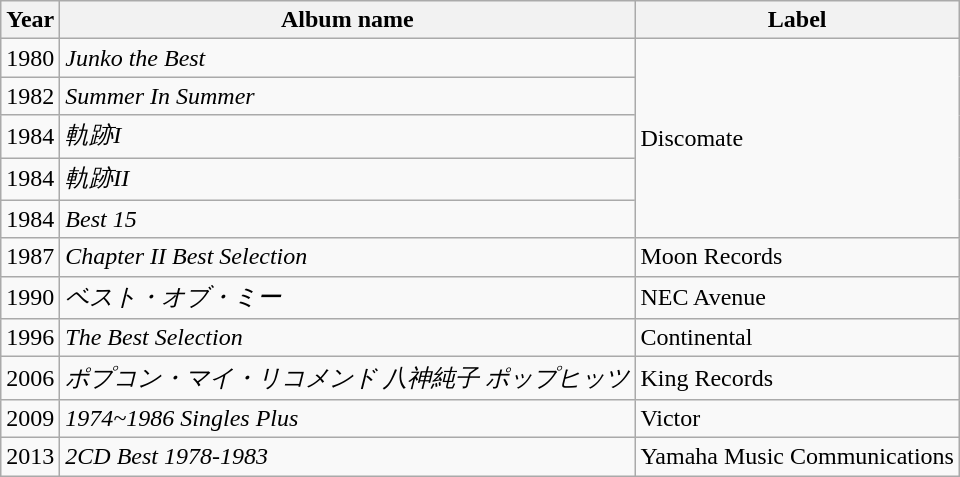<table class="wikitable">
<tr>
<th>Year</th>
<th>Album name</th>
<th>Label</th>
</tr>
<tr>
<td>1980</td>
<td><em>Junko the Best</em></td>
<td rowspan="5" scope="row">Discomate</td>
</tr>
<tr>
<td>1982</td>
<td><em>Summer In Summer</em></td>
</tr>
<tr>
<td>1984</td>
<td><em>軌跡I</em></td>
</tr>
<tr>
<td>1984</td>
<td><em>軌跡II</em></td>
</tr>
<tr>
<td>1984</td>
<td><em>Best 15</em></td>
</tr>
<tr>
<td>1987</td>
<td><em>Chapter II Best Selection</em></td>
<td>Moon Records</td>
</tr>
<tr>
<td>1990</td>
<td><em>ベスト・オブ・ミー</em></td>
<td>NEC Avenue</td>
</tr>
<tr>
<td>1996</td>
<td><em>The Best Selection</em></td>
<td>Continental</td>
</tr>
<tr>
<td>2006</td>
<td><em>ポプコン・マイ・リコメンド 八神純子 ポップヒッツ</em></td>
<td>King Records</td>
</tr>
<tr>
<td>2009</td>
<td><em>1974~1986 Singles Plus</em></td>
<td>Victor</td>
</tr>
<tr>
<td>2013</td>
<td><em>2CD Best 1978-1983</em></td>
<td>Yamaha Music Communications</td>
</tr>
</table>
